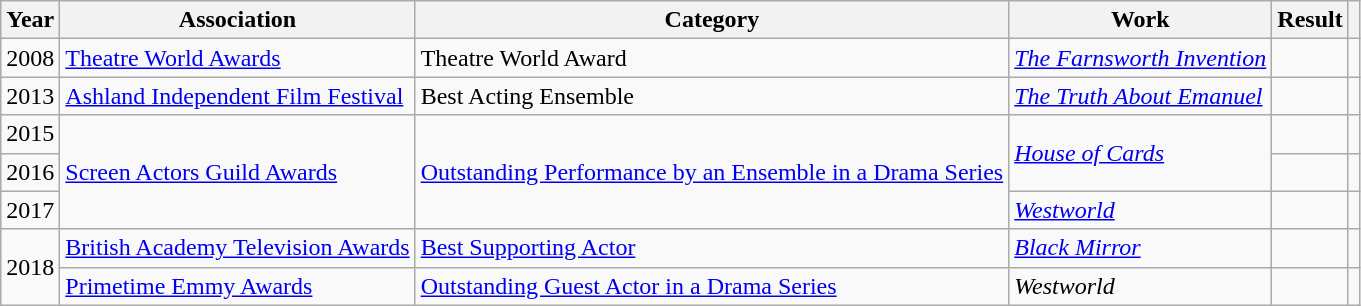<table class="wikitable unsortable">
<tr>
<th>Year</th>
<th>Association</th>
<th>Category</th>
<th>Work</th>
<th>Result</th>
<th></th>
</tr>
<tr>
<td>2008</td>
<td><a href='#'>Theatre World Awards</a></td>
<td>Theatre World Award</td>
<td><em><a href='#'>The Farnsworth Invention</a></em></td>
<td></td>
<td style="text-align:center;"></td>
</tr>
<tr>
<td>2013</td>
<td><a href='#'>Ashland Independent Film Festival</a></td>
<td>Best Acting Ensemble </td>
<td><em><a href='#'>The Truth About Emanuel</a></em></td>
<td></td>
<td style="text-align:center;"></td>
</tr>
<tr>
<td>2015</td>
<td rowspan="3"><a href='#'>Screen Actors Guild Awards</a></td>
<td rowspan="3"><a href='#'>Outstanding Performance by an Ensemble in a Drama Series</a> </td>
<td rowspan="2"><em><a href='#'>House of Cards</a></em></td>
<td></td>
<td style="text-align:center;"></td>
</tr>
<tr>
<td>2016</td>
<td></td>
<td style="text-align:center;"></td>
</tr>
<tr>
<td>2017</td>
<td><em><a href='#'>Westworld</a></em></td>
<td></td>
<td style="text-align:center;"></td>
</tr>
<tr>
<td rowspan=2>2018</td>
<td><a href='#'>British Academy Television Awards</a></td>
<td><a href='#'>Best Supporting Actor</a></td>
<td><em><a href='#'>Black Mirror</a></em> </td>
<td></td>
<td style="text-align:center;"></td>
</tr>
<tr>
<td><a href='#'>Primetime Emmy Awards</a></td>
<td><a href='#'>Outstanding Guest Actor in a Drama Series</a></td>
<td><em>Westworld</em></td>
<td></td>
<td style="text-align:center;"></td>
</tr>
</table>
